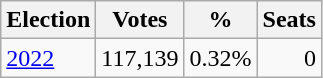<table class=wikitable style="text-align:right">
<tr>
<th>Election</th>
<th>Votes</th>
<th>%</th>
<th>Seats</th>
</tr>
<tr>
<td align=left><a href='#'>2022</a></td>
<td>117,139</td>
<td>0.32%</td>
<td>0</td>
</tr>
</table>
